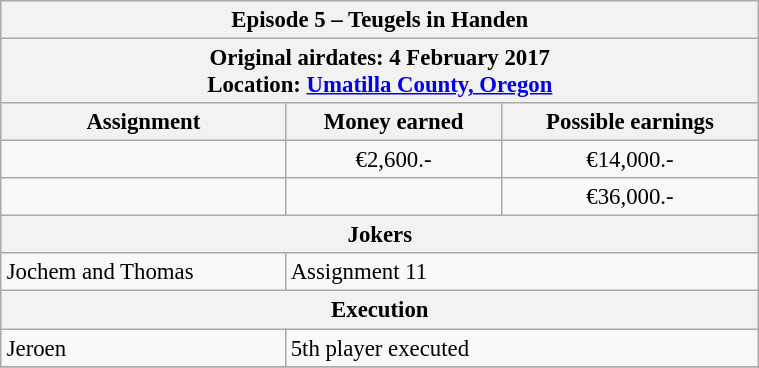<table class="wikitable" style="font-size: 95%; margin: 10px" align="right" width="40%">
<tr>
<th colspan=3>Episode 5 – Teugels in Handen</th>
</tr>
<tr>
<th colspan=3>Original airdates: 4 February 2017<br>Location: <a href='#'>Umatilla County, Oregon</a></th>
</tr>
<tr>
<th>Assignment</th>
<th>Money earned</th>
<th>Possible earnings</th>
</tr>
<tr>
<td></td>
<td align="center">€2,600.-</td>
<td align="center">€14,000.-</td>
</tr>
<tr>
<td><strong></strong></td>
<td align="center"><strong></strong></td>
<td align="center">€36,000.-</td>
</tr>
<tr>
<th colspan=3>Jokers</th>
</tr>
<tr>
<td>Jochem and Thomas</td>
<td colspan=2>Assignment 11</td>
</tr>
<tr>
<th colspan=3>Execution</th>
</tr>
<tr>
<td>Jeroen</td>
<td colspan=2>5th player executed</td>
</tr>
<tr>
</tr>
</table>
